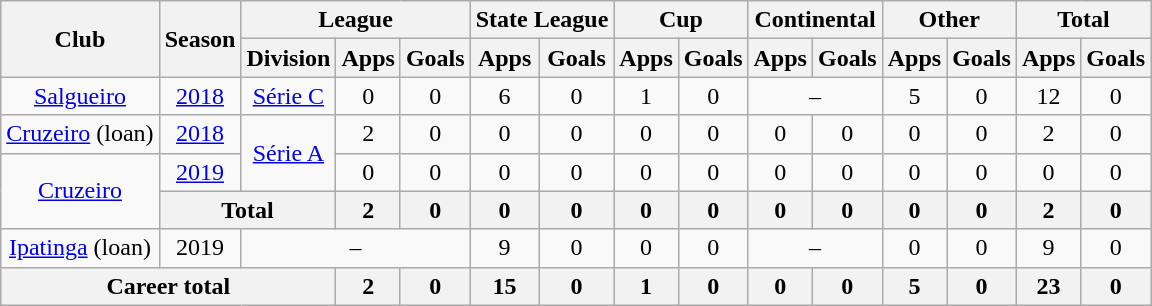<table class="wikitable" style="text-align: center">
<tr>
<th rowspan="2">Club</th>
<th rowspan="2">Season</th>
<th colspan="3">League</th>
<th colspan="2">State League</th>
<th colspan="2">Cup</th>
<th colspan="2">Continental</th>
<th colspan="2">Other</th>
<th colspan="2">Total</th>
</tr>
<tr>
<th>Division</th>
<th>Apps</th>
<th>Goals</th>
<th>Apps</th>
<th>Goals</th>
<th>Apps</th>
<th>Goals</th>
<th>Apps</th>
<th>Goals</th>
<th>Apps</th>
<th>Goals</th>
<th>Apps</th>
<th>Goals</th>
</tr>
<tr>
<td><a href='#'>Salgueiro</a></td>
<td><a href='#'>2018</a></td>
<td><a href='#'>Série C</a></td>
<td>0</td>
<td>0</td>
<td>6</td>
<td>0</td>
<td>1</td>
<td>0</td>
<td colspan="2">–</td>
<td>5</td>
<td>0</td>
<td>12</td>
<td>0</td>
</tr>
<tr>
<td><a href='#'>Cruzeiro</a> (loan)</td>
<td><a href='#'>2018</a></td>
<td rowspan="2"><a href='#'>Série A</a></td>
<td>2</td>
<td>0</td>
<td>0</td>
<td>0</td>
<td>0</td>
<td>0</td>
<td>0</td>
<td>0</td>
<td>0</td>
<td>0</td>
<td>2</td>
<td>0</td>
</tr>
<tr>
<td rowspan="2"><a href='#'>Cruzeiro</a></td>
<td><a href='#'>2019</a></td>
<td>0</td>
<td>0</td>
<td>0</td>
<td>0</td>
<td>0</td>
<td>0</td>
<td>0</td>
<td>0</td>
<td>0</td>
<td>0</td>
<td>0</td>
<td>0</td>
</tr>
<tr>
<th colspan="2"><strong>Total</strong></th>
<th>2</th>
<th>0</th>
<th>0</th>
<th>0</th>
<th>0</th>
<th>0</th>
<th>0</th>
<th>0</th>
<th>0</th>
<th>0</th>
<th>2</th>
<th>0</th>
</tr>
<tr>
<td><a href='#'>Ipatinga</a> (loan)</td>
<td>2019</td>
<td colspan="3">–</td>
<td>9</td>
<td>0</td>
<td>0</td>
<td>0</td>
<td colspan="2">–</td>
<td>0</td>
<td>0</td>
<td>9</td>
<td>0</td>
</tr>
<tr>
<th colspan="3"><strong>Career total</strong></th>
<th>2</th>
<th>0</th>
<th>15</th>
<th>0</th>
<th>1</th>
<th>0</th>
<th>0</th>
<th>0</th>
<th>5</th>
<th>0</th>
<th>23</th>
<th>0</th>
</tr>
</table>
